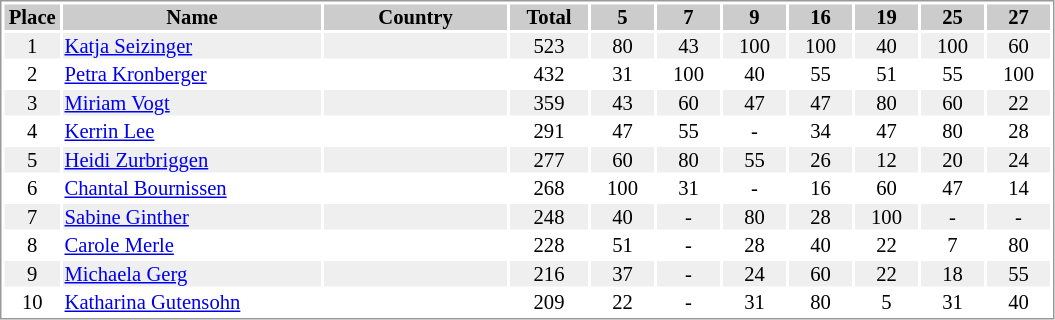<table border="0" style="border: 1px solid #999; background-color:#FFFFFF; text-align:center; font-size:86%; line-height:15px;">
<tr align="center" bgcolor="#CCCCCC">
<th width=35>Place</th>
<th width=170>Name</th>
<th width=120>Country</th>
<th width=50>Total</th>
<th width=40>5</th>
<th width=40>7</th>
<th width=40>9</th>
<th width=40>16</th>
<th width=40>19</th>
<th width=40>25</th>
<th width=40>27</th>
</tr>
<tr bgcolor="#EFEFEF">
<td>1</td>
<td align="left"><a href='#'>Katja Seizinger</a></td>
<td align="left"></td>
<td>523</td>
<td>80</td>
<td>43</td>
<td>100</td>
<td>100</td>
<td>40</td>
<td>100</td>
<td>60</td>
</tr>
<tr>
<td>2</td>
<td align="left"><a href='#'>Petra Kronberger</a></td>
<td align="left"></td>
<td>432</td>
<td>31</td>
<td>100</td>
<td>40</td>
<td>55</td>
<td>51</td>
<td>55</td>
<td>100</td>
</tr>
<tr bgcolor="#EFEFEF">
<td>3</td>
<td align="left"><a href='#'>Miriam Vogt</a></td>
<td align="left"></td>
<td>359</td>
<td>43</td>
<td>60</td>
<td>47</td>
<td>47</td>
<td>80</td>
<td>60</td>
<td>22</td>
</tr>
<tr>
<td>4</td>
<td align="left"><a href='#'>Kerrin Lee</a></td>
<td align="left"></td>
<td>291</td>
<td>47</td>
<td>55</td>
<td>-</td>
<td>34</td>
<td>47</td>
<td>80</td>
<td>28</td>
</tr>
<tr bgcolor="#EFEFEF">
<td>5</td>
<td align="left"><a href='#'>Heidi Zurbriggen</a></td>
<td align="left"></td>
<td>277</td>
<td>60</td>
<td>80</td>
<td>55</td>
<td>26</td>
<td>12</td>
<td>20</td>
<td>24</td>
</tr>
<tr>
<td>6</td>
<td align="left"><a href='#'>Chantal Bournissen</a></td>
<td align="left"></td>
<td>268</td>
<td>100</td>
<td>31</td>
<td>-</td>
<td>16</td>
<td>60</td>
<td>47</td>
<td>14</td>
</tr>
<tr bgcolor="#EFEFEF">
<td>7</td>
<td align="left"><a href='#'>Sabine Ginther</a></td>
<td align="left"></td>
<td>248</td>
<td>40</td>
<td>-</td>
<td>80</td>
<td>28</td>
<td>100</td>
<td>-</td>
<td>-</td>
</tr>
<tr>
<td>8</td>
<td align="left"><a href='#'>Carole Merle</a></td>
<td align="left"></td>
<td>228</td>
<td>51</td>
<td>-</td>
<td>28</td>
<td>40</td>
<td>22</td>
<td>7</td>
<td>80</td>
</tr>
<tr bgcolor="#EFEFEF">
<td>9</td>
<td align="left"><a href='#'>Michaela Gerg</a></td>
<td align="left"></td>
<td>216</td>
<td>37</td>
<td>-</td>
<td>24</td>
<td>60</td>
<td>22</td>
<td>18</td>
<td>55</td>
</tr>
<tr>
<td>10</td>
<td align="left"><a href='#'>Katharina Gutensohn</a></td>
<td align="left"></td>
<td>209</td>
<td>22</td>
<td>-</td>
<td>31</td>
<td>80</td>
<td>5</td>
<td>31</td>
<td>40</td>
</tr>
</table>
